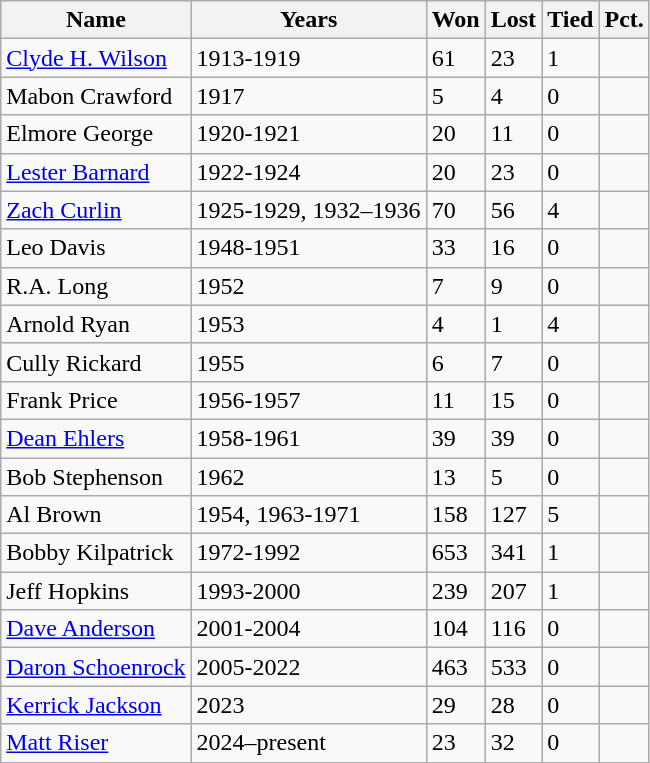<table class="wikitable sortable">
<tr>
<th>Name</th>
<th>Years</th>
<th>Won</th>
<th>Lost</th>
<th>Tied</th>
<th>Pct.</th>
</tr>
<tr>
<td><a href='#'>Clyde H. Wilson</a></td>
<td>1913-1919</td>
<td>61</td>
<td>23</td>
<td>1</td>
<td></td>
</tr>
<tr>
<td>Mabon Crawford</td>
<td>1917</td>
<td>5</td>
<td>4</td>
<td>0</td>
<td></td>
</tr>
<tr>
<td>Elmore George</td>
<td>1920-1921</td>
<td>20</td>
<td>11</td>
<td>0</td>
<td></td>
</tr>
<tr>
<td><a href='#'>Lester Barnard</a></td>
<td>1922-1924</td>
<td>20</td>
<td>23</td>
<td>0</td>
<td></td>
</tr>
<tr>
<td><a href='#'>Zach Curlin</a></td>
<td>1925-1929, 1932–1936</td>
<td>70</td>
<td>56</td>
<td>4</td>
<td></td>
</tr>
<tr>
<td>Leo Davis</td>
<td>1948-1951</td>
<td>33</td>
<td>16</td>
<td>0</td>
<td></td>
</tr>
<tr>
<td>R.A. Long</td>
<td>1952</td>
<td>7</td>
<td>9</td>
<td>0</td>
<td></td>
</tr>
<tr>
<td>Arnold Ryan</td>
<td>1953</td>
<td>4</td>
<td>1</td>
<td>4</td>
<td></td>
</tr>
<tr>
<td>Cully Rickard</td>
<td>1955</td>
<td>6</td>
<td>7</td>
<td>0</td>
<td></td>
</tr>
<tr>
<td>Frank Price</td>
<td>1956-1957</td>
<td>11</td>
<td>15</td>
<td>0</td>
<td></td>
</tr>
<tr>
<td><a href='#'>Dean Ehlers</a></td>
<td>1958-1961</td>
<td>39</td>
<td>39</td>
<td>0</td>
<td></td>
</tr>
<tr>
<td>Bob Stephenson</td>
<td>1962</td>
<td>13</td>
<td>5</td>
<td>0</td>
<td></td>
</tr>
<tr>
<td>Al Brown</td>
<td>1954, 1963-1971</td>
<td>158</td>
<td>127</td>
<td>5</td>
<td></td>
</tr>
<tr>
<td>Bobby Kilpatrick</td>
<td>1972-1992</td>
<td>653</td>
<td>341</td>
<td>1</td>
<td></td>
</tr>
<tr>
<td>Jeff Hopkins</td>
<td>1993-2000</td>
<td>239</td>
<td>207</td>
<td>1</td>
<td></td>
</tr>
<tr>
<td><a href='#'>Dave Anderson</a></td>
<td>2001-2004</td>
<td>104</td>
<td>116</td>
<td>0</td>
<td></td>
</tr>
<tr>
<td><a href='#'>Daron Schoenrock</a></td>
<td>2005-2022</td>
<td>463</td>
<td>533</td>
<td>0</td>
<td></td>
</tr>
<tr>
<td><a href='#'>Kerrick Jackson</a></td>
<td>2023</td>
<td>29</td>
<td>28</td>
<td>0</td>
<td></td>
</tr>
<tr>
<td><a href='#'>Matt Riser</a></td>
<td>2024–present</td>
<td>23</td>
<td>32</td>
<td>0</td>
<td></td>
</tr>
</table>
